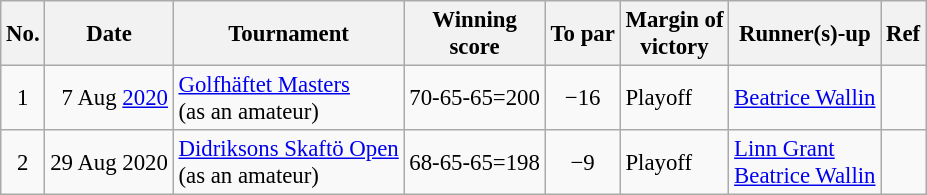<table class="wikitable" style="font-size:95%;">
<tr>
<th>No.</th>
<th>Date</th>
<th>Tournament</th>
<th>Winning<br>score</th>
<th>To par</th>
<th>Margin of<br>victory</th>
<th>Runner(s)-up</th>
<th>Ref</th>
</tr>
<tr>
<td align=center>1</td>
<td align=right>7 Aug <a href='#'>2020</a></td>
<td><a href='#'>Golfhäftet Masters</a><br>(as an amateur)</td>
<td align=right>70-65-65=200</td>
<td align=center>−16</td>
<td>Playoff</td>
<td> <a href='#'>Beatrice Wallin</a></td>
<td></td>
</tr>
<tr>
<td align=center>2</td>
<td align=right>29 Aug 2020</td>
<td><a href='#'>Didriksons Skaftö Open</a><br>(as an amateur)</td>
<td align=right>68-65-65=198</td>
<td align=center>−9</td>
<td>Playoff</td>
<td> <a href='#'>Linn Grant</a><br> <a href='#'>Beatrice Wallin</a></td>
<td></td>
</tr>
</table>
